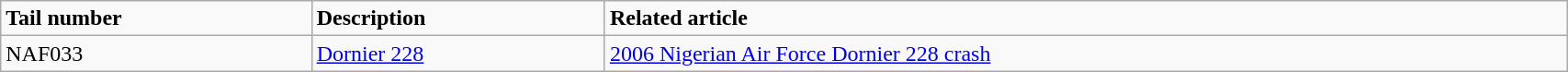<table class="wikitable" width="90%">
<tr>
<td><strong>Tail number</strong></td>
<td><strong>Description</strong></td>
<td><strong>Related article</strong></td>
</tr>
<tr>
<td>NAF033</td>
<td><a href='#'>Dornier 228</a></td>
<td><a href='#'>2006 Nigerian Air Force Dornier 228 crash</a></td>
</tr>
</table>
